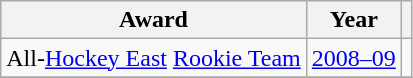<table class="wikitable">
<tr>
<th>Award</th>
<th>Year</th>
<th></th>
</tr>
<tr>
<td>All-<a href='#'>Hockey East</a> <a href='#'>Rookie Team</a></td>
<td><a href='#'>2008–09</a></td>
<td></td>
</tr>
<tr>
</tr>
</table>
